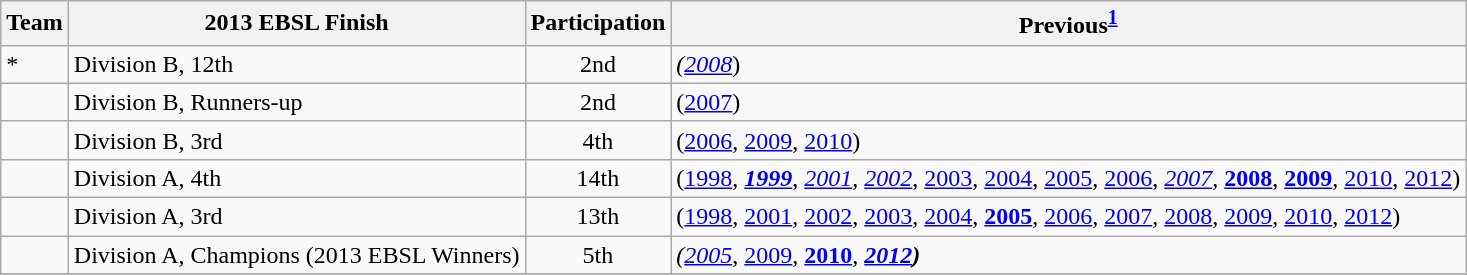<table class="wikitable">
<tr>
<th>Team</th>
<th>2013 EBSL Finish</th>
<th>Participation</th>
<th>Previous<sup><strong><a href='#'>1</a></strong></sup></th>
</tr>
<tr>
<td>*</td>
<td>Division B, 12th</td>
<td align=center>2nd</td>
<td><em>(<a href='#'>2008</a></em>)</td>
</tr>
<tr>
<td></td>
<td>Division B, Runners-up</td>
<td align=center>2nd</td>
<td>(<a href='#'>2007</a>)</td>
</tr>
<tr>
<td></td>
<td>Division B, 3rd</td>
<td align=center>4th</td>
<td>(<a href='#'>2006</a>, <a href='#'>2009</a>, <a href='#'>2010</a>)</td>
</tr>
<tr>
<td></td>
<td>Division A, 4th</td>
<td align=center>14th</td>
<td>(<a href='#'>1998</a>, <strong><em><a href='#'>1999</a></em></strong>, <em><a href='#'>2001</a></em>, <em><a href='#'>2002</a></em>, <a href='#'>2003</a>, <a href='#'>2004</a>, <a href='#'>2005</a>, <a href='#'>2006</a>, <em><a href='#'>2007</a></em>, <strong><a href='#'>2008</a></strong>, <strong><a href='#'>2009</a></strong>, <a href='#'>2010</a>, <a href='#'>2012</a>)</td>
</tr>
<tr>
<td></td>
<td>Division A, 3rd</td>
<td align=center>13th</td>
<td>(<a href='#'>1998</a>, <a href='#'>2001</a>, <a href='#'>2002</a>, <a href='#'>2003</a>, <a href='#'>2004</a>, <strong><a href='#'>2005</a></strong>, <a href='#'>2006</a>, <a href='#'>2007</a>, <a href='#'>2008</a>, <a href='#'>2009</a>, <a href='#'>2010</a>, <a href='#'>2012</a>)</td>
</tr>
<tr>
<td></td>
<td>Division A, Champions (2013 EBSL Winners)</td>
<td align=center>5th</td>
<td><em>(<a href='#'>2005</a></em>, <a href='#'>2009</a>, <strong><a href='#'>2010</a></strong>, <strong><em><a href='#'>2012</a>)</em></strong></td>
</tr>
<tr>
</tr>
</table>
